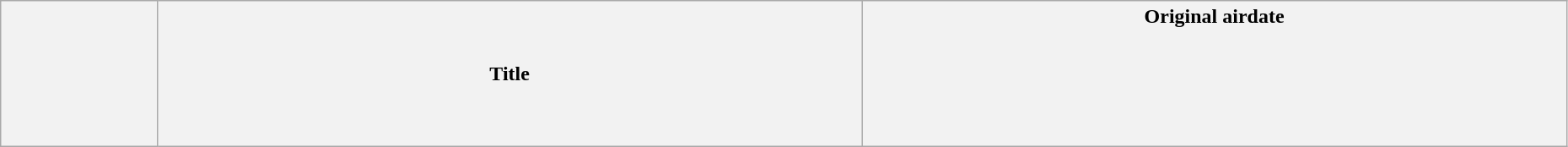<table class="wikitable plainrowheaders" width="98%">
<tr>
<th width=10%></th>
<th width=45%>Title</th>
<th width=45%>Original airdate<br><br><br><br><br><br></th>
</tr>
</table>
